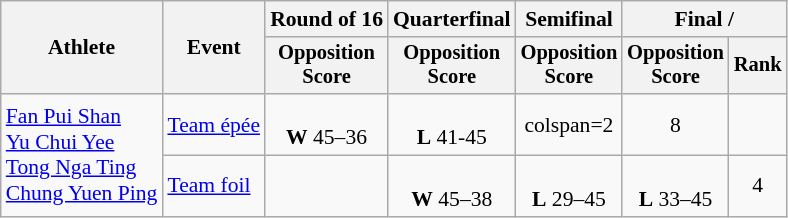<table class="wikitable" style="text-align:center; font-size:90%">
<tr>
<th rowspan=2>Athlete</th>
<th rowspan=2>Event</th>
<th>Round of 16</th>
<th>Quarterfinal</th>
<th>Semifinal</th>
<th colspan=2>Final / </th>
</tr>
<tr style="font-size:95%">
<th>Opposition<br>Score</th>
<th>Opposition<br>Score</th>
<th>Opposition<br>Score</th>
<th>Opposition<br>Score</th>
<th>Rank</th>
</tr>
<tr style="text-align:center">
<td style="text-align:left" rowspan=2><a href='#'>Fan Pui Shan</a><br><a href='#'>Yu Chui Yee</a><br><a href='#'>Tong Nga Ting</a><br><a href='#'>Chung Yuen Ping</a></td>
<td style="text-align:left"><a href='#'>Team épée</a></td>
<td> <br><strong>W</strong> 45–36</td>
<td> <br><strong>L</strong> 41-45</td>
<td>colspan=2 </td>
<td>8</td>
</tr>
<tr style="text-align:center">
<td style="text-align:left"><a href='#'>Team foil</a></td>
<td></td>
<td> <br><strong>W</strong> 45–38</td>
<td> <br><strong>L</strong> 29–45</td>
<td> <br><strong>L</strong> 33–45</td>
<td>4</td>
</tr>
</table>
